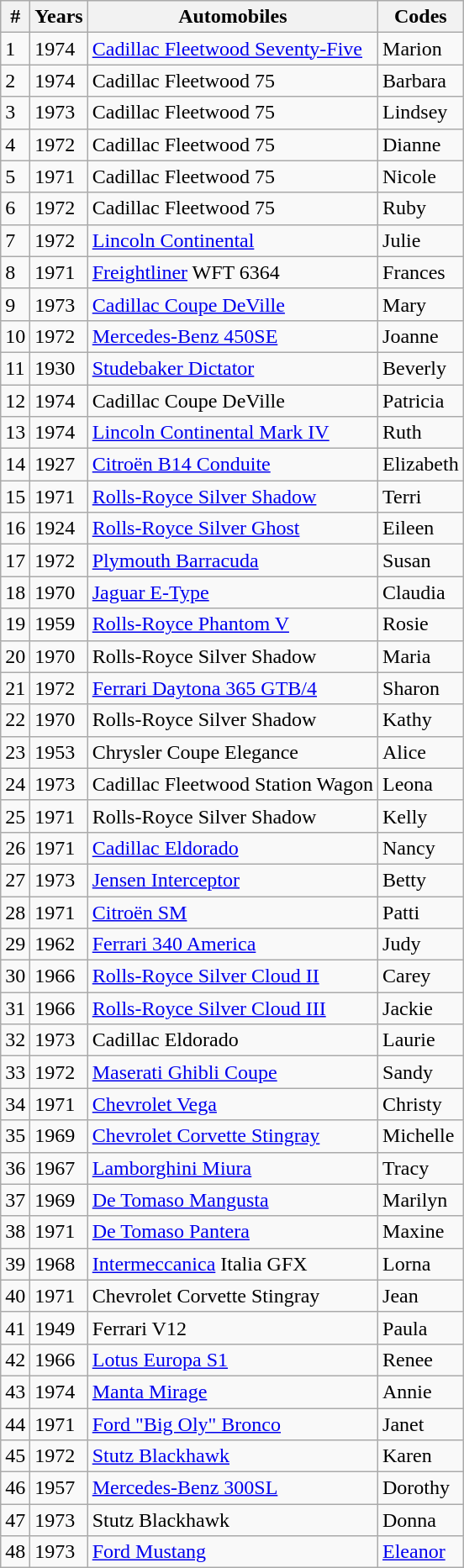<table class="wikitable">
<tr>
<th>#</th>
<th>Years</th>
<th>Automobiles</th>
<th>Codes</th>
</tr>
<tr>
<td>1</td>
<td>1974</td>
<td><a href='#'>Cadillac Fleetwood Seventy-Five</a></td>
<td>Marion</td>
</tr>
<tr>
<td>2</td>
<td>1974</td>
<td>Cadillac Fleetwood 75</td>
<td>Barbara</td>
</tr>
<tr>
<td>3</td>
<td>1973</td>
<td>Cadillac Fleetwood 75</td>
<td>Lindsey</td>
</tr>
<tr>
<td>4</td>
<td>1972</td>
<td>Cadillac Fleetwood 75</td>
<td>Dianne</td>
</tr>
<tr>
<td>5</td>
<td>1971</td>
<td>Cadillac Fleetwood 75</td>
<td>Nicole</td>
</tr>
<tr>
<td>6</td>
<td>1972</td>
<td>Cadillac Fleetwood 75</td>
<td>Ruby</td>
</tr>
<tr>
<td>7</td>
<td>1972</td>
<td><a href='#'>Lincoln Continental</a></td>
<td>Julie</td>
</tr>
<tr>
<td>8</td>
<td>1971</td>
<td><a href='#'>Freightliner</a> WFT 6364</td>
<td>Frances</td>
</tr>
<tr>
<td>9</td>
<td>1973</td>
<td><a href='#'>Cadillac Coupe DeVille</a></td>
<td>Mary</td>
</tr>
<tr>
<td>10</td>
<td>1972</td>
<td><a href='#'>Mercedes-Benz 450SE</a></td>
<td>Joanne</td>
</tr>
<tr>
<td>11</td>
<td>1930</td>
<td><a href='#'>Studebaker Dictator</a></td>
<td>Beverly</td>
</tr>
<tr>
<td>12</td>
<td>1974</td>
<td>Cadillac Coupe DeVille</td>
<td>Patricia</td>
</tr>
<tr>
<td>13</td>
<td>1974</td>
<td><a href='#'>Lincoln Continental Mark IV</a></td>
<td>Ruth</td>
</tr>
<tr>
<td>14</td>
<td>1927</td>
<td><a href='#'>Citroën B14 Conduite</a></td>
<td>Elizabeth</td>
</tr>
<tr>
<td>15</td>
<td>1971</td>
<td><a href='#'>Rolls-Royce Silver Shadow</a></td>
<td>Terri</td>
</tr>
<tr>
<td>16</td>
<td>1924</td>
<td><a href='#'>Rolls-Royce Silver Ghost</a></td>
<td>Eileen</td>
</tr>
<tr>
<td>17</td>
<td>1972</td>
<td><a href='#'>Plymouth Barracuda</a></td>
<td>Susan</td>
</tr>
<tr>
<td>18</td>
<td>1970</td>
<td><a href='#'>Jaguar E-Type</a></td>
<td>Claudia</td>
</tr>
<tr>
<td>19</td>
<td>1959</td>
<td><a href='#'>Rolls-Royce Phantom V</a></td>
<td>Rosie</td>
</tr>
<tr>
<td>20</td>
<td>1970</td>
<td>Rolls-Royce Silver Shadow</td>
<td>Maria</td>
</tr>
<tr>
<td>21</td>
<td>1972</td>
<td><a href='#'>Ferrari Daytona 365 GTB/4</a></td>
<td>Sharon</td>
</tr>
<tr>
<td>22</td>
<td>1970</td>
<td>Rolls-Royce Silver Shadow</td>
<td>Kathy</td>
</tr>
<tr>
<td>23</td>
<td>1953</td>
<td>Chrysler Coupe Elegance</td>
<td>Alice</td>
</tr>
<tr>
<td>24</td>
<td>1973</td>
<td>Cadillac Fleetwood Station Wagon</td>
<td>Leona</td>
</tr>
<tr>
<td>25</td>
<td>1971</td>
<td>Rolls-Royce Silver Shadow</td>
<td>Kelly</td>
</tr>
<tr>
<td>26</td>
<td>1971</td>
<td><a href='#'>Cadillac Eldorado</a></td>
<td>Nancy</td>
</tr>
<tr>
<td>27</td>
<td>1973</td>
<td><a href='#'>Jensen Interceptor</a></td>
<td>Betty</td>
</tr>
<tr>
<td>28</td>
<td>1971</td>
<td><a href='#'>Citroën SM</a></td>
<td>Patti</td>
</tr>
<tr>
<td>29</td>
<td>1962</td>
<td><a href='#'>Ferrari 340 America</a></td>
<td>Judy</td>
</tr>
<tr>
<td>30</td>
<td>1966</td>
<td><a href='#'>Rolls-Royce Silver Cloud II</a></td>
<td>Carey</td>
</tr>
<tr>
<td>31</td>
<td>1966</td>
<td><a href='#'>Rolls-Royce Silver Cloud III</a></td>
<td>Jackie</td>
</tr>
<tr>
<td>32</td>
<td>1973</td>
<td>Cadillac Eldorado</td>
<td>Laurie</td>
</tr>
<tr>
<td>33</td>
<td>1972</td>
<td><a href='#'>Maserati Ghibli Coupe</a></td>
<td>Sandy</td>
</tr>
<tr>
<td>34</td>
<td>1971</td>
<td><a href='#'>Chevrolet Vega</a></td>
<td>Christy</td>
</tr>
<tr>
<td>35</td>
<td>1969</td>
<td><a href='#'>Chevrolet Corvette Stingray</a></td>
<td>Michelle</td>
</tr>
<tr>
<td>36</td>
<td>1967</td>
<td><a href='#'>Lamborghini Miura</a></td>
<td>Tracy</td>
</tr>
<tr>
<td>37</td>
<td>1969</td>
<td><a href='#'>De Tomaso Mangusta</a></td>
<td>Marilyn</td>
</tr>
<tr>
<td>38</td>
<td>1971</td>
<td><a href='#'>De Tomaso Pantera</a></td>
<td>Maxine</td>
</tr>
<tr>
<td>39</td>
<td>1968</td>
<td><a href='#'>Intermeccanica</a> Italia GFX</td>
<td>Lorna</td>
</tr>
<tr>
<td>40</td>
<td>1971</td>
<td>Chevrolet Corvette Stingray</td>
<td>Jean</td>
</tr>
<tr>
<td>41</td>
<td>1949</td>
<td>Ferrari V12</td>
<td>Paula</td>
</tr>
<tr>
<td>42</td>
<td>1966</td>
<td><a href='#'>Lotus Europa S1</a></td>
<td>Renee</td>
</tr>
<tr>
<td>43</td>
<td>1974</td>
<td><a href='#'>Manta Mirage</a></td>
<td>Annie</td>
</tr>
<tr>
<td>44</td>
<td>1971</td>
<td><a href='#'>Ford "Big Oly" Bronco</a></td>
<td>Janet</td>
</tr>
<tr>
<td>45</td>
<td>1972</td>
<td><a href='#'>Stutz Blackhawk</a></td>
<td>Karen</td>
</tr>
<tr>
<td>46</td>
<td>1957</td>
<td><a href='#'>Mercedes-Benz 300SL</a></td>
<td>Dorothy</td>
</tr>
<tr>
<td>47</td>
<td>1973</td>
<td>Stutz Blackhawk</td>
<td>Donna</td>
</tr>
<tr>
<td>48</td>
<td>1973</td>
<td><a href='#'>Ford Mustang</a></td>
<td><a href='#'>Eleanor</a></td>
</tr>
</table>
